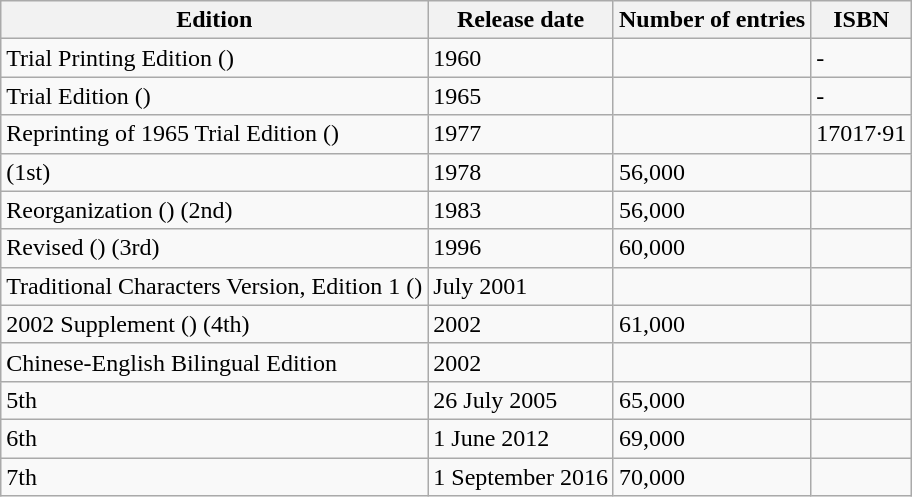<table class="wikitable">
<tr>
<th>Edition</th>
<th>Release date</th>
<th>Number of entries</th>
<th>ISBN</th>
</tr>
<tr>
<td>Trial Printing Edition ()</td>
<td>1960</td>
<td></td>
<td>-</td>
</tr>
<tr>
<td>Trial Edition ()</td>
<td>1965</td>
<td></td>
<td>-</td>
</tr>
<tr>
<td>Reprinting of 1965 Trial Edition ()</td>
<td>1977</td>
<td></td>
<td> 17017·91</td>
</tr>
<tr>
<td>(1st)</td>
<td>1978</td>
<td>56,000</td>
<td></td>
</tr>
<tr>
<td>Reorganization () (2nd)</td>
<td>1983</td>
<td>56,000</td>
<td></td>
</tr>
<tr>
<td>Revised () (3rd)</td>
<td>1996</td>
<td>60,000</td>
<td></td>
</tr>
<tr>
<td>Traditional Characters Version, Edition 1 ()</td>
<td>July 2001</td>
<td></td>
<td></td>
</tr>
<tr>
<td>2002 Supplement () (4th)</td>
<td>2002</td>
<td>61,000</td>
<td></td>
</tr>
<tr>
<td>Chinese-English Bilingual Edition</td>
<td>2002</td>
<td></td>
<td></td>
</tr>
<tr>
<td>5th</td>
<td>26 July 2005</td>
<td>65,000</td>
<td></td>
</tr>
<tr>
<td>6th</td>
<td>1 June 2012</td>
<td>69,000</td>
<td></td>
</tr>
<tr>
<td>7th</td>
<td>1 September 2016</td>
<td>70,000</td>
<td></td>
</tr>
</table>
